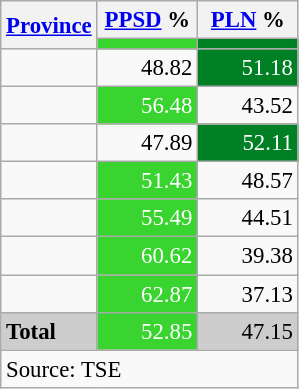<table class="wikitable sortable" style="text-align:right; font-size:95%">
<tr>
<th rowspan=2><a href='#'>Province</a></th>
<th width=60px><a href='#'>PPSD</a> %</th>
<th width=60px><a href='#'>PLN</a> %</th>
</tr>
<tr>
<th style="background:#39d430"></th>
<th style="background:#008024"></th>
</tr>
<tr>
<td align="left"></td>
<td>48.82</td>
<td style="background:#008024; color:white;">51.18</td>
</tr>
<tr>
<td align="left"></td>
<td style="background:#39d430; color:white;">56.48</td>
<td>43.52</td>
</tr>
<tr>
<td align="left"></td>
<td>47.89</td>
<td style="background:#008024; color:white;">52.11</td>
</tr>
<tr>
<td align="left"></td>
<td style="background:#39d430; color:white;">51.43</td>
<td>48.57</td>
</tr>
<tr>
<td align="left"></td>
<td style="background:#39d430; color:white;">55.49</td>
<td>44.51</td>
</tr>
<tr>
<td align="left"></td>
<td style="background:#39d430; color:white;">60.62</td>
<td>39.38</td>
</tr>
<tr>
<td align="left"></td>
<td style="background:#39d430; color:white;">62.87</td>
<td>37.13</td>
</tr>
<tr style="background:#CDCDCD;">
<td align="left"><strong>Total</strong></td>
<td style="background:#39d430; color:white;">52.85</td>
<td>47.15</td>
</tr>
<tr>
<td align=left colspan=11>Source: TSE</td>
</tr>
</table>
